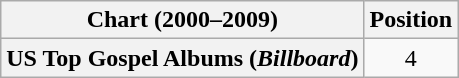<table class="wikitable plainrowheaders" style="text-align:center">
<tr>
<th scope="col">Chart (2000–2009)</th>
<th scope="col">Position</th>
</tr>
<tr>
<th scope="row">US Top Gospel Albums (<em>Billboard</em>)</th>
<td align="center">4</td>
</tr>
</table>
